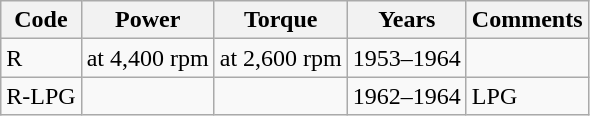<table class="wikitable">
<tr>
<th>Code</th>
<th>Power</th>
<th>Torque</th>
<th>Years</th>
<th>Comments</th>
</tr>
<tr>
<td>R</td>
<td> at 4,400 rpm</td>
<td> at 2,600 rpm</td>
<td>1953–1964</td>
<td></td>
</tr>
<tr>
<td>R-LPG</td>
<td></td>
<td></td>
<td>1962–1964</td>
<td>LPG</td>
</tr>
</table>
